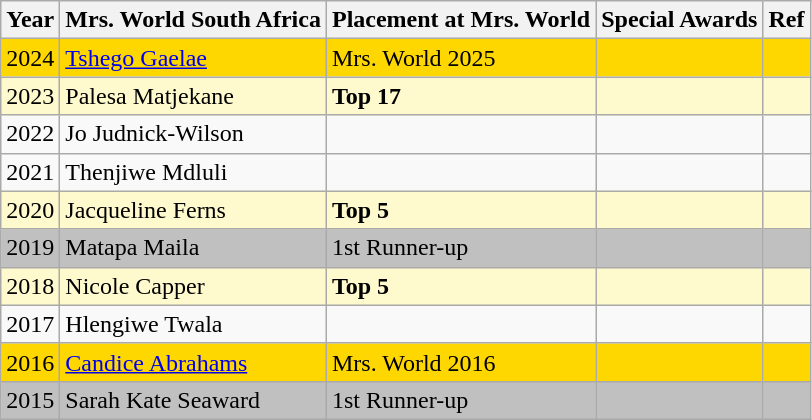<table class="wikitable">
<tr>
<th>Year</th>
<th>Mrs. World South Africa</th>
<th>Placement at Mrs. World</th>
<th>Special Awards</th>
<th>Ref</th>
</tr>
<tr style="background-color: gold">
<td>2024</td>
<td><a href='#'>Tshego Gaelae</a></td>
<td>Mrs. World 2025</td>
<td></td>
<td></td>
</tr>
<tr style="background-color:#FFFACD; ">
<td>2023</td>
<td>Palesa Matjekane</td>
<td><strong>Top 17</strong></td>
<td></td>
<td></td>
</tr>
<tr>
<td>2022</td>
<td>Jo Judnick-Wilson</td>
<td></td>
<td></td>
<td></td>
</tr>
<tr>
<td>2021</td>
<td>Thenjiwe Mdluli</td>
<td></td>
<td></td>
<td></td>
</tr>
<tr style="background-color:#FFFACD; ">
<td>2020</td>
<td>Jacqueline Ferns</td>
<td><strong>Top 5</strong></td>
<td></td>
<td></td>
</tr>
<tr style="background-color: silver">
<td>2019</td>
<td>Matapa Maila</td>
<td>1st Runner-up</td>
<td></td>
<td></td>
</tr>
<tr style="background-color:#FFFACD; ">
<td>2018</td>
<td>Nicole Capper</td>
<td><strong>Top 5</strong></td>
<td></td>
<td></td>
</tr>
<tr>
<td>2017</td>
<td>Hlengiwe Twala</td>
<td></td>
<td></td>
<td></td>
</tr>
<tr style="background-color: gold">
<td>2016</td>
<td><a href='#'>Candice Abrahams</a></td>
<td>Mrs. World 2016</td>
<td></td>
<td></td>
</tr>
<tr style="background-color: silver">
<td>2015</td>
<td>Sarah Kate Seaward</td>
<td>1st Runner-up</td>
<td></td>
<td></td>
</tr>
</table>
